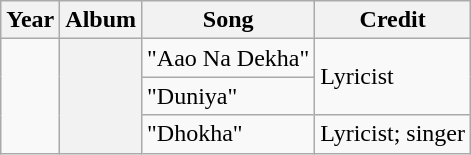<table class="wikitable plainrowheaders sortable">
<tr>
<th>Year</th>
<th>Album</th>
<th>Song</th>
<th>Credit</th>
</tr>
<tr>
<td rowspan=3></td>
<th scope=row rowspan="3"></th>
<td>"Aao Na Dekha"</td>
<td rowspan=2>Lyricist</td>
</tr>
<tr>
<td>"Duniya"</td>
</tr>
<tr>
<td>"Dhokha"</td>
<td>Lyricist; singer</td>
</tr>
</table>
